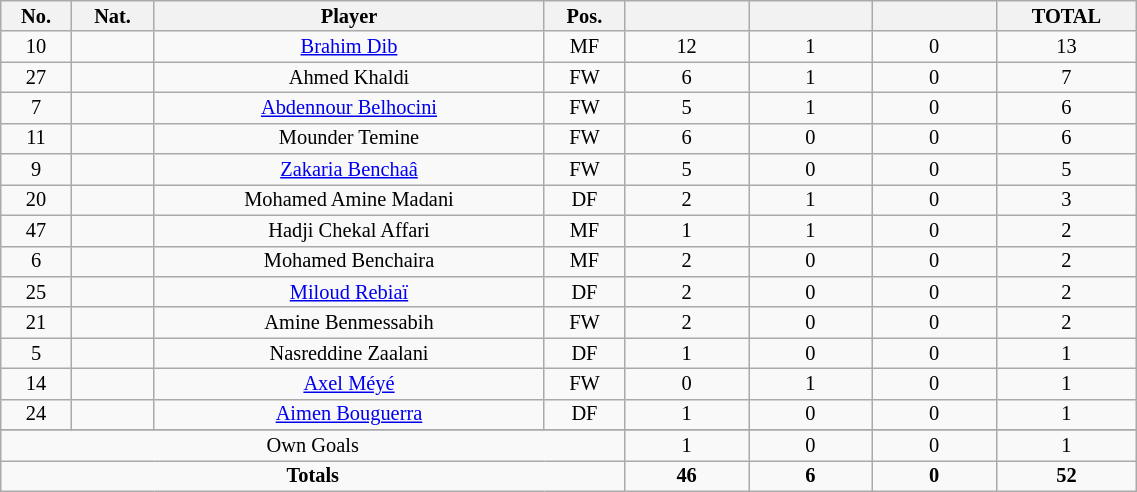<table class="wikitable sortable alternance" style="font-size:85%; text-align:center; line-height:14px; width:60%;">
<tr>
<th width=10>No.</th>
<th width=10>Nat.</th>
<th width=140>Player</th>
<th width=10>Pos.</th>
<th width=40></th>
<th width=40></th>
<th width=40></th>
<th width=10>TOTAL</th>
</tr>
<tr>
<td>10</td>
<td></td>
<td><a href='#'>Brahim Dib</a></td>
<td>MF</td>
<td>12</td>
<td>1</td>
<td>0</td>
<td>13</td>
</tr>
<tr>
<td>27</td>
<td></td>
<td>Ahmed Khaldi</td>
<td>FW</td>
<td>6</td>
<td>1</td>
<td>0</td>
<td>7</td>
</tr>
<tr>
<td>7</td>
<td></td>
<td><a href='#'>Abdennour Belhocini</a></td>
<td>FW</td>
<td>5</td>
<td>1</td>
<td>0</td>
<td>6</td>
</tr>
<tr>
<td>11</td>
<td></td>
<td>Mounder Temine</td>
<td>FW</td>
<td>6</td>
<td>0</td>
<td>0</td>
<td>6</td>
</tr>
<tr>
<td>9</td>
<td></td>
<td><a href='#'>Zakaria Benchaâ</a></td>
<td>FW</td>
<td>5</td>
<td>0</td>
<td>0</td>
<td>5</td>
</tr>
<tr>
<td>20</td>
<td></td>
<td>Mohamed Amine Madani</td>
<td>DF</td>
<td>2</td>
<td>1</td>
<td>0</td>
<td>3</td>
</tr>
<tr>
<td>47</td>
<td></td>
<td>Hadji Chekal Affari</td>
<td>MF</td>
<td>1</td>
<td>1</td>
<td>0</td>
<td>2</td>
</tr>
<tr>
<td>6</td>
<td></td>
<td>Mohamed Benchaira</td>
<td>MF</td>
<td>2</td>
<td>0</td>
<td>0</td>
<td>2</td>
</tr>
<tr>
<td>25</td>
<td></td>
<td><a href='#'>Miloud Rebiaï</a></td>
<td>DF</td>
<td>2</td>
<td>0</td>
<td>0</td>
<td>2</td>
</tr>
<tr>
<td>21</td>
<td></td>
<td>Amine Benmessabih</td>
<td>FW</td>
<td>2</td>
<td>0</td>
<td>0</td>
<td>2</td>
</tr>
<tr>
<td>5</td>
<td></td>
<td>Nasreddine Zaalani</td>
<td>DF</td>
<td>1</td>
<td>0</td>
<td>0</td>
<td>1</td>
</tr>
<tr>
<td>14</td>
<td></td>
<td><a href='#'>Axel Méyé</a></td>
<td>FW</td>
<td>0</td>
<td>1</td>
<td>0</td>
<td>1</td>
</tr>
<tr>
<td>24</td>
<td></td>
<td><a href='#'>Aimen Bouguerra</a></td>
<td>DF</td>
<td>1</td>
<td>0</td>
<td>0</td>
<td>1</td>
</tr>
<tr>
</tr>
<tr class="sortbottom">
<td colspan="4">Own Goals</td>
<td>1</td>
<td>0</td>
<td>0</td>
<td>1</td>
</tr>
<tr class="sortbottom">
<td colspan="4"><strong>Totals</strong></td>
<td><strong>46</strong></td>
<td><strong>6</strong></td>
<td><strong>0</strong></td>
<td><strong>52</strong></td>
</tr>
</table>
